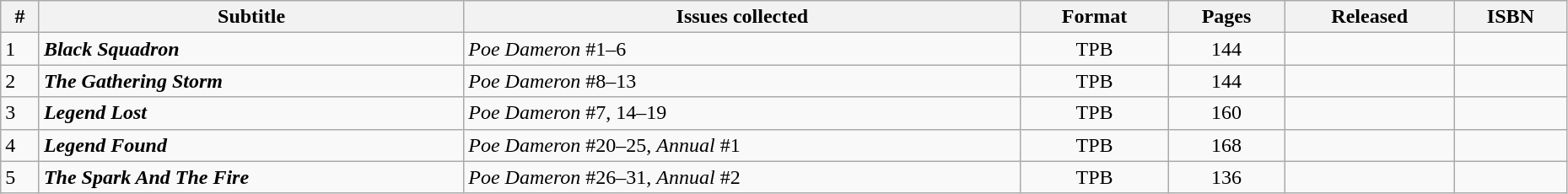<table class="wikitable sortable" width=98%>
<tr>
<th class="unsortable">#</th>
<th class="unsortable">Subtitle</th>
<th class="unsortable">Issues collected</th>
<th>Format</th>
<th class="unsortable">Pages</th>
<th>Released</th>
<th class="unsortable">ISBN</th>
</tr>
<tr>
<td>1</td>
<td><strong><em>Black Squadron</em></strong></td>
<td><em>Poe Dameron</em> #1–6</td>
<td style="text-align: center;">TPB</td>
<td style="text-align: center;">144</td>
<td></td>
<td></td>
</tr>
<tr>
<td>2</td>
<td><strong><em>The Gathering Storm</em></strong></td>
<td><em>Poe Dameron</em> #8–13</td>
<td style="text-align: center;">TPB</td>
<td style="text-align: center;">144</td>
<td></td>
<td></td>
</tr>
<tr>
<td>3</td>
<td><strong><em>Legend Lost</em></strong></td>
<td><em>Poe Dameron</em> #7, 14–19</td>
<td style="text-align: center;">TPB</td>
<td style="text-align: center;">160</td>
<td></td>
<td></td>
</tr>
<tr>
<td>4</td>
<td><strong><em>Legend Found</em></strong></td>
<td><em>Poe Dameron</em> #20–25, <em>Annual</em> #1</td>
<td style="text-align: center;">TPB</td>
<td style="text-align: center;">168</td>
<td></td>
<td></td>
</tr>
<tr>
<td>5</td>
<td><strong><em>The Spark And The Fire</em></strong></td>
<td><em>Poe Dameron</em> #26–31, <em>Annual</em> #2</td>
<td style="text-align: center;">TPB</td>
<td style="text-align: center;">136</td>
<td></td>
<td></td>
</tr>
</table>
